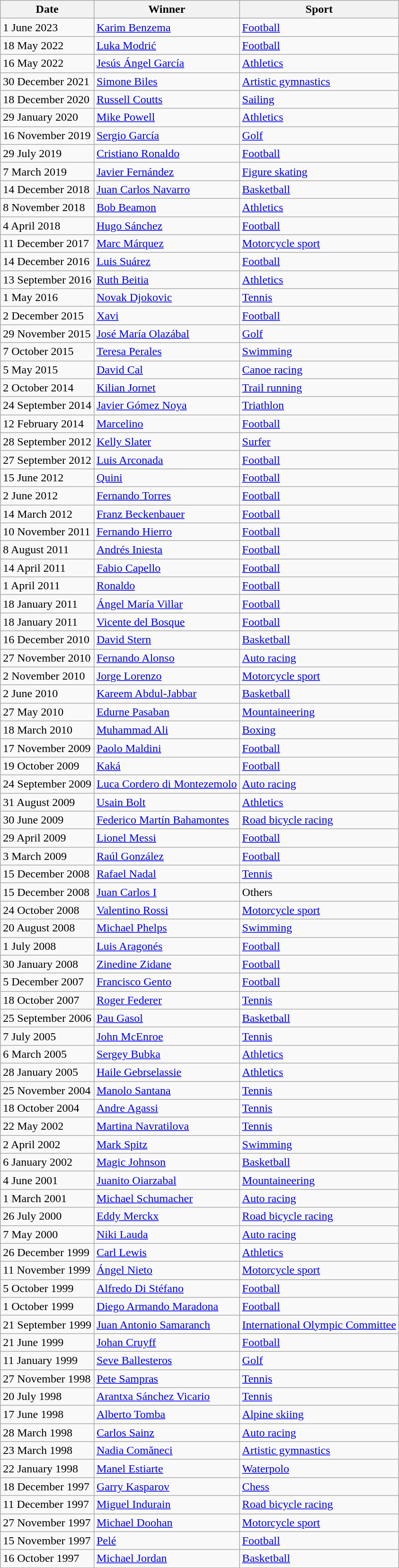<table class="wikitable sortable"oio>
<tr>
<th colspan=1>Date</th>
<th colspan=1>Winner</th>
<th colspan=1>Sport</th>
</tr>
<tr>
<td>1 June 2023</td>
<td> <a href='#'>Karim Benzema</a></td>
<td><a href='#'>Football</a></td>
</tr>
<tr>
<td>18 May 2022</td>
<td> <a href='#'>Luka Modrić</a></td>
<td><a href='#'>Football</a></td>
</tr>
<tr>
<td>16 May 2022</td>
<td> <a href='#'>Jesús Ángel García</a></td>
<td><a href='#'>Athletics</a></td>
</tr>
<tr>
<td>30 December 2021</td>
<td> <a href='#'>Simone Biles</a></td>
<td><a href='#'>Artistic gymnastics</a></td>
</tr>
<tr>
<td>18 December 2020</td>
<td> <a href='#'>Russell Coutts</a></td>
<td><a href='#'>Sailing</a></td>
</tr>
<tr>
<td>29 January 2020</td>
<td> <a href='#'>Mike Powell</a></td>
<td><a href='#'>Athletics</a></td>
</tr>
<tr>
<td>16 November 2019</td>
<td> <a href='#'>Sergio García</a></td>
<td><a href='#'>Golf</a></td>
</tr>
<tr>
<td>29 July 2019</td>
<td> <a href='#'>Cristiano Ronaldo</a></td>
<td><a href='#'>Football</a></td>
</tr>
<tr>
<td>7 March 2019</td>
<td> <a href='#'>Javier Fernández</a></td>
<td><a href='#'>Figure skating</a></td>
</tr>
<tr>
<td>14 December 2018</td>
<td> <a href='#'>Juan Carlos Navarro</a></td>
<td><a href='#'>Basketball</a></td>
</tr>
<tr>
<td>8 November 2018</td>
<td> <a href='#'>Bob Beamon</a></td>
<td><a href='#'>Athletics</a></td>
</tr>
<tr>
<td>4 April 2018</td>
<td> <a href='#'>Hugo Sánchez</a></td>
<td><a href='#'>Football</a></td>
</tr>
<tr>
<td>11 December 2017</td>
<td> <a href='#'>Marc Márquez</a></td>
<td><a href='#'>Motorcycle sport</a></td>
</tr>
<tr>
<td>14 December 2016</td>
<td> <a href='#'>Luis Suárez</a></td>
<td><a href='#'>Football</a></td>
</tr>
<tr>
<td>13 September 2016</td>
<td> <a href='#'>Ruth Beitia</a></td>
<td><a href='#'>Athletics</a></td>
</tr>
<tr>
<td>1 May 2016</td>
<td> <a href='#'>Novak Djokovic</a></td>
<td><a href='#'>Tennis</a></td>
</tr>
<tr>
<td>2 December 2015</td>
<td> <a href='#'>Xavi</a></td>
<td><a href='#'>Football</a></td>
</tr>
<tr>
<td>29 November 2015</td>
<td> <a href='#'>José María Olazábal</a></td>
<td><a href='#'>Golf</a></td>
</tr>
<tr>
<td>7 October 2015</td>
<td> <a href='#'>Teresa Perales</a></td>
<td><a href='#'>Swimming</a></td>
</tr>
<tr>
<td>5 May 2015</td>
<td> <a href='#'>David Cal</a></td>
<td><a href='#'>Canoe racing</a></td>
</tr>
<tr>
<td>2 October 2014</td>
<td> <a href='#'>Kilian Jornet</a></td>
<td><a href='#'>Trail running</a></td>
</tr>
<tr>
<td>24 September 2014</td>
<td> <a href='#'>Javier Gómez Noya</a></td>
<td><a href='#'>Triathlon</a></td>
</tr>
<tr>
<td>12 February 2014</td>
<td> <a href='#'>Marcelino</a></td>
<td><a href='#'>Football</a></td>
</tr>
<tr>
<td>28 September 2012</td>
<td> <a href='#'>Kelly Slater</a></td>
<td><a href='#'>Surfer</a></td>
</tr>
<tr>
<td>27 September 2012</td>
<td> <a href='#'>Luis Arconada</a></td>
<td><a href='#'>Football</a></td>
</tr>
<tr>
<td>15 June 2012</td>
<td> <a href='#'>Quini</a></td>
<td><a href='#'>Football</a></td>
</tr>
<tr>
<td>2 June 2012</td>
<td> <a href='#'>Fernando Torres</a></td>
<td><a href='#'>Football</a></td>
</tr>
<tr>
<td>14 March 2012</td>
<td> <a href='#'>Franz Beckenbauer</a></td>
<td><a href='#'>Football</a></td>
</tr>
<tr>
<td>10 November 2011</td>
<td> <a href='#'>Fernando Hierro</a></td>
<td><a href='#'>Football</a></td>
</tr>
<tr>
<td>8 August 2011</td>
<td> <a href='#'>Andrés Iniesta</a></td>
<td><a href='#'>Football</a></td>
</tr>
<tr>
<td>14 April 2011</td>
<td> <a href='#'>Fabio Capello</a></td>
<td><a href='#'>Football</a></td>
</tr>
<tr>
<td>1 April 2011</td>
<td> <a href='#'>Ronaldo</a></td>
<td><a href='#'>Football</a></td>
</tr>
<tr>
<td>18 January 2011</td>
<td> <a href='#'>Ángel María Villar</a></td>
<td><a href='#'>Football</a></td>
</tr>
<tr>
<td>18 January 2011</td>
<td> <a href='#'>Vicente del Bosque</a></td>
<td><a href='#'>Football</a></td>
</tr>
<tr>
<td>16 December 2010</td>
<td> <a href='#'>David Stern</a></td>
<td><a href='#'>Basketball</a></td>
</tr>
<tr>
<td>27 November 2010</td>
<td> <a href='#'>Fernando Alonso</a></td>
<td><a href='#'>Auto racing</a></td>
</tr>
<tr>
<td>2 November 2010</td>
<td> <a href='#'>Jorge Lorenzo</a></td>
<td><a href='#'>Motorcycle sport</a></td>
</tr>
<tr>
<td>2 June 2010</td>
<td> <a href='#'>Kareem Abdul-Jabbar</a></td>
<td><a href='#'>Basketball</a></td>
</tr>
<tr>
<td>27 May 2010</td>
<td> <a href='#'>Edurne Pasaban</a></td>
<td><a href='#'>Mountaineering</a></td>
</tr>
<tr>
<td>18 March 2010</td>
<td> <a href='#'>Muhammad Ali</a></td>
<td><a href='#'>Boxing</a></td>
</tr>
<tr>
<td>17 November 2009</td>
<td> <a href='#'>Paolo Maldini</a></td>
<td><a href='#'>Football</a></td>
</tr>
<tr>
<td>19 October 2009</td>
<td> <a href='#'>Kaká</a></td>
<td><a href='#'>Football</a></td>
</tr>
<tr>
<td>24 September 2009</td>
<td> <a href='#'>Luca Cordero di Montezemolo</a></td>
<td><a href='#'>Auto racing</a></td>
</tr>
<tr>
<td>31 August 2009</td>
<td> <a href='#'>Usain Bolt</a></td>
<td><a href='#'>Athletics</a></td>
</tr>
<tr>
<td>30 June 2009</td>
<td> <a href='#'>Federico Martín Bahamontes</a></td>
<td><a href='#'>Road bicycle racing</a></td>
</tr>
<tr>
<td>29 April 2009</td>
<td> <a href='#'>Lionel Messi</a></td>
<td><a href='#'>Football</a></td>
</tr>
<tr>
<td>3 March 2009</td>
<td> <a href='#'>Raúl González</a></td>
<td><a href='#'>Football</a></td>
</tr>
<tr>
<td>15 December 2008</td>
<td> <a href='#'>Rafael Nadal</a></td>
<td><a href='#'>Tennis</a></td>
</tr>
<tr>
<td>15 December 2008</td>
<td> <a href='#'>Juan Carlos I</a></td>
<td>Others</td>
</tr>
<tr>
<td>24 October 2008</td>
<td> <a href='#'>Valentino Rossi</a></td>
<td><a href='#'>Motorcycle sport</a></td>
</tr>
<tr>
<td>20 August 2008</td>
<td> <a href='#'>Michael Phelps</a></td>
<td><a href='#'>Swimming</a></td>
</tr>
<tr>
<td>1 July 2008</td>
<td> <a href='#'>Luis Aragonés</a></td>
<td><a href='#'>Football</a></td>
</tr>
<tr>
<td>30 January 2008</td>
<td> <a href='#'>Zinedine Zidane</a></td>
<td><a href='#'>Football</a></td>
</tr>
<tr>
<td>5 December 2007</td>
<td> <a href='#'>Francisco Gento</a></td>
<td><a href='#'>Football</a></td>
</tr>
<tr>
<td>18 October 2007</td>
<td> <a href='#'>Roger Federer</a></td>
<td><a href='#'>Tennis</a></td>
</tr>
<tr>
<td>25 September 2006</td>
<td> <a href='#'>Pau Gasol</a></td>
<td><a href='#'>Basketball</a></td>
</tr>
<tr>
<td>7 July 2005</td>
<td> <a href='#'>John McEnroe</a></td>
<td><a href='#'>Tennis</a></td>
</tr>
<tr>
<td>6 March 2005</td>
<td> <a href='#'>Sergey Bubka</a></td>
<td><a href='#'>Athletics</a></td>
</tr>
<tr>
<td>28 January 2005</td>
<td> <a href='#'>Haile Gebrselassie</a></td>
<td><a href='#'>Athletics</a></td>
</tr>
<tr>
<td>25 November 2004</td>
<td> <a href='#'>Manolo Santana</a></td>
<td><a href='#'>Tennis</a></td>
</tr>
<tr>
<td>18 October 2004</td>
<td> <a href='#'>Andre Agassi</a></td>
<td><a href='#'>Tennis</a></td>
</tr>
<tr>
<td>22 May 2002</td>
<td> <a href='#'>Martina Navratilova</a></td>
<td><a href='#'>Tennis</a></td>
</tr>
<tr>
<td>2 April 2002</td>
<td> <a href='#'>Mark Spitz</a></td>
<td><a href='#'>Swimming</a></td>
</tr>
<tr>
<td>6 January 2002</td>
<td> <a href='#'>Magic Johnson</a></td>
<td><a href='#'>Basketball</a></td>
</tr>
<tr>
<td>4 June 2001</td>
<td> <a href='#'>Juanito Oiarzabal</a></td>
<td><a href='#'>Mountaineering</a></td>
</tr>
<tr>
<td>1 March 2001</td>
<td> <a href='#'>Michael Schumacher</a></td>
<td><a href='#'>Auto racing</a></td>
</tr>
<tr>
<td>26 July 2000</td>
<td> <a href='#'>Eddy Merckx</a></td>
<td><a href='#'>Road bicycle racing</a></td>
</tr>
<tr>
<td>7 May 2000</td>
<td> <a href='#'>Niki Lauda</a></td>
<td><a href='#'>Auto racing</a></td>
</tr>
<tr>
<td>26 December 1999</td>
<td> <a href='#'>Carl Lewis</a></td>
<td><a href='#'>Athletics</a></td>
</tr>
<tr>
<td>11 November 1999</td>
<td> <a href='#'>Ángel Nieto</a></td>
<td><a href='#'>Motorcycle sport</a></td>
</tr>
<tr>
<td>5 October 1999</td>
<td> <a href='#'>Alfredo Di Stéfano</a></td>
<td><a href='#'>Football</a></td>
</tr>
<tr>
<td>1 October 1999</td>
<td> <a href='#'>Diego Armando Maradona</a></td>
<td><a href='#'>Football</a></td>
</tr>
<tr>
<td>21 September 1999</td>
<td> <a href='#'>Juan Antonio Samaranch</a></td>
<td><a href='#'>International Olympic Committee</a></td>
</tr>
<tr>
<td>21 June 1999</td>
<td> <a href='#'>Johan Cruyff</a></td>
<td><a href='#'>Football</a></td>
</tr>
<tr>
<td>11 January 1999</td>
<td> <a href='#'>Seve Ballesteros</a></td>
<td><a href='#'>Golf</a></td>
</tr>
<tr>
<td>27 November 1998</td>
<td> <a href='#'>Pete Sampras</a></td>
<td><a href='#'>Tennis</a></td>
</tr>
<tr>
<td>20 July 1998</td>
<td> <a href='#'>Arantxa Sánchez Vicario</a></td>
<td><a href='#'>Tennis</a></td>
</tr>
<tr>
<td>17 June 1998</td>
<td> <a href='#'>Alberto Tomba</a></td>
<td><a href='#'>Alpine skiing</a></td>
</tr>
<tr>
<td>28 March 1998</td>
<td> <a href='#'>Carlos Sainz</a></td>
<td><a href='#'>Auto racing</a></td>
</tr>
<tr>
<td>23 March 1998</td>
<td> <a href='#'>Nadia Comăneci</a></td>
<td><a href='#'>Artistic gymnastics</a></td>
</tr>
<tr>
<td>22 January 1998</td>
<td> <a href='#'>Manel Estiarte</a></td>
<td><a href='#'>Waterpolo</a></td>
</tr>
<tr>
<td>18 December 1997</td>
<td> <a href='#'>Garry Kasparov</a></td>
<td><a href='#'>Chess</a></td>
</tr>
<tr>
<td>11 December 1997</td>
<td> <a href='#'>Miguel Indurain</a></td>
<td><a href='#'>Road bicycle racing</a></td>
</tr>
<tr>
<td>27 November 1997</td>
<td> <a href='#'>Michael Doohan</a></td>
<td><a href='#'>Motorcycle sport</a></td>
</tr>
<tr>
<td>15 November 1997</td>
<td> <a href='#'>Pelé</a></td>
<td><a href='#'>Football</a></td>
</tr>
<tr>
<td>16 October 1997</td>
<td> <a href='#'>Michael Jordan</a></td>
<td><a href='#'>Basketball</a></td>
</tr>
</table>
